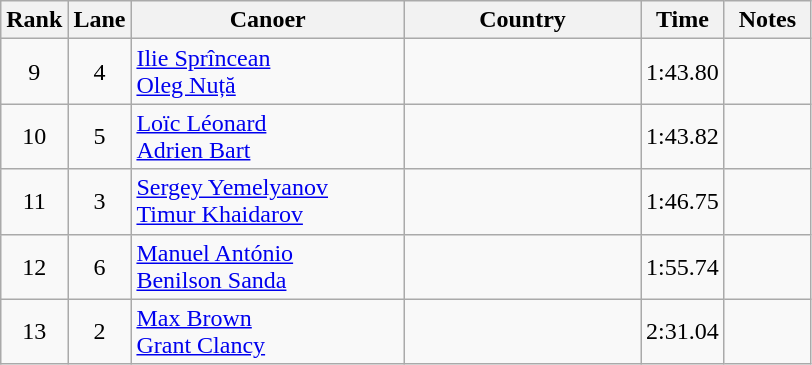<table class="wikitable" style="text-align:center;">
<tr>
<th width=30>Rank</th>
<th width=30>Lane</th>
<th width=175>Canoer</th>
<th width=150>Country</th>
<th width=30>Time</th>
<th width=50>Notes</th>
</tr>
<tr>
<td>9</td>
<td>4</td>
<td align=left><a href='#'>Ilie Sprîncean</a><br><a href='#'>Oleg Nuță</a></td>
<td align=left></td>
<td>1:43.80</td>
<td></td>
</tr>
<tr>
<td>10</td>
<td>5</td>
<td align=left><a href='#'>Loïc Léonard</a><br><a href='#'>Adrien Bart</a></td>
<td align=left></td>
<td>1:43.82</td>
<td></td>
</tr>
<tr>
<td>11</td>
<td>3</td>
<td align=left><a href='#'>Sergey Yemelyanov</a><br><a href='#'>Timur Khaidarov</a></td>
<td align=left></td>
<td>1:46.75</td>
<td></td>
</tr>
<tr>
<td>12</td>
<td>6</td>
<td align=left><a href='#'>Manuel António</a><br><a href='#'>Benilson Sanda</a></td>
<td align=left></td>
<td>1:55.74</td>
<td></td>
</tr>
<tr>
<td>13</td>
<td>2</td>
<td align=left><a href='#'>Max Brown</a><br><a href='#'>Grant Clancy</a></td>
<td align=left></td>
<td>2:31.04</td>
<td></td>
</tr>
</table>
